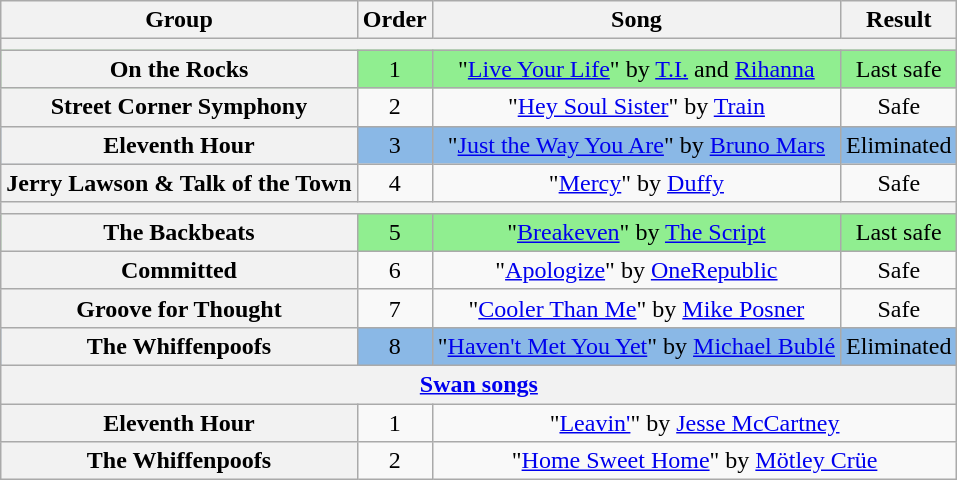<table class="wikitable plainrowheaders" style="text-align:center;">
<tr>
<th scope="col">Group</th>
<th scope="col">Order</th>
<th scope="col">Song</th>
<th scope="col">Result</th>
</tr>
<tr>
<th scope="row" colspan="4"></th>
</tr>
<tr bgcolor="lightgreen">
<th scope="row">On the Rocks</th>
<td>1</td>
<td>"<a href='#'>Live Your Life</a>" by <a href='#'>T.I.</a> and <a href='#'>Rihanna</a></td>
<td>Last safe</td>
</tr>
<tr>
<th scope="row">Street Corner Symphony</th>
<td>2</td>
<td>"<a href='#'>Hey Soul Sister</a>" by <a href='#'>Train</a></td>
<td>Safe</td>
</tr>
<tr bgcolor="8AB8E6">
<th scope="row">Eleventh Hour</th>
<td>3</td>
<td>"<a href='#'>Just the Way You Are</a>" by <a href='#'>Bruno Mars</a></td>
<td>Eliminated</td>
</tr>
<tr>
<th scope="row">Jerry Lawson & Talk of the Town</th>
<td>4</td>
<td>"<a href='#'>Mercy</a>" by <a href='#'>Duffy</a></td>
<td>Safe</td>
</tr>
<tr>
<th scope="row" colspan="4"></th>
</tr>
<tr bgcolor="lightgreen">
<th scope="row">The Backbeats</th>
<td>5</td>
<td>"<a href='#'>Breakeven</a>" by <a href='#'>The Script</a></td>
<td>Last safe</td>
</tr>
<tr>
<th scope="row">Committed</th>
<td>6</td>
<td>"<a href='#'>Apologize</a>" by <a href='#'>OneRepublic</a></td>
<td>Safe</td>
</tr>
<tr>
<th scope="row">Groove for Thought</th>
<td>7</td>
<td>"<a href='#'>Cooler Than Me</a>" by <a href='#'>Mike Posner</a></td>
<td>Safe</td>
</tr>
<tr bgcolor="8AB8E6">
<th scope="row">The Whiffenpoofs</th>
<td>8</td>
<td>"<a href='#'>Haven't Met You Yet</a>" by <a href='#'>Michael Bublé</a></td>
<td>Eliminated</td>
</tr>
<tr>
<th scope="col" colspan="6"><a href='#'>Swan songs</a></th>
</tr>
<tr>
<th scope="row">Eleventh Hour</th>
<td>1</td>
<td colspan="2">"<a href='#'>Leavin'</a>" by <a href='#'>Jesse McCartney</a></td>
</tr>
<tr>
<th scope="row">The Whiffenpoofs</th>
<td>2</td>
<td colspan="2">"<a href='#'>Home Sweet Home</a>" by <a href='#'>Mötley Crüe</a></td>
</tr>
</table>
